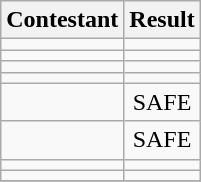<table class="wikitable" style="font-size:100%; text-align:center"|+>
<tr>
<th>Contestant</th>
<th>Result</th>
</tr>
<tr>
<td></td>
<td></td>
</tr>
<tr>
<td></td>
<td></td>
</tr>
<tr>
<td></td>
<td></td>
</tr>
<tr>
<td></td>
<td></td>
</tr>
<tr>
<td></td>
<td>SAFE</td>
</tr>
<tr>
<td></td>
<td>SAFE</td>
</tr>
<tr>
<td></td>
<td></td>
</tr>
<tr>
<td></td>
<td></td>
</tr>
<tr>
</tr>
</table>
